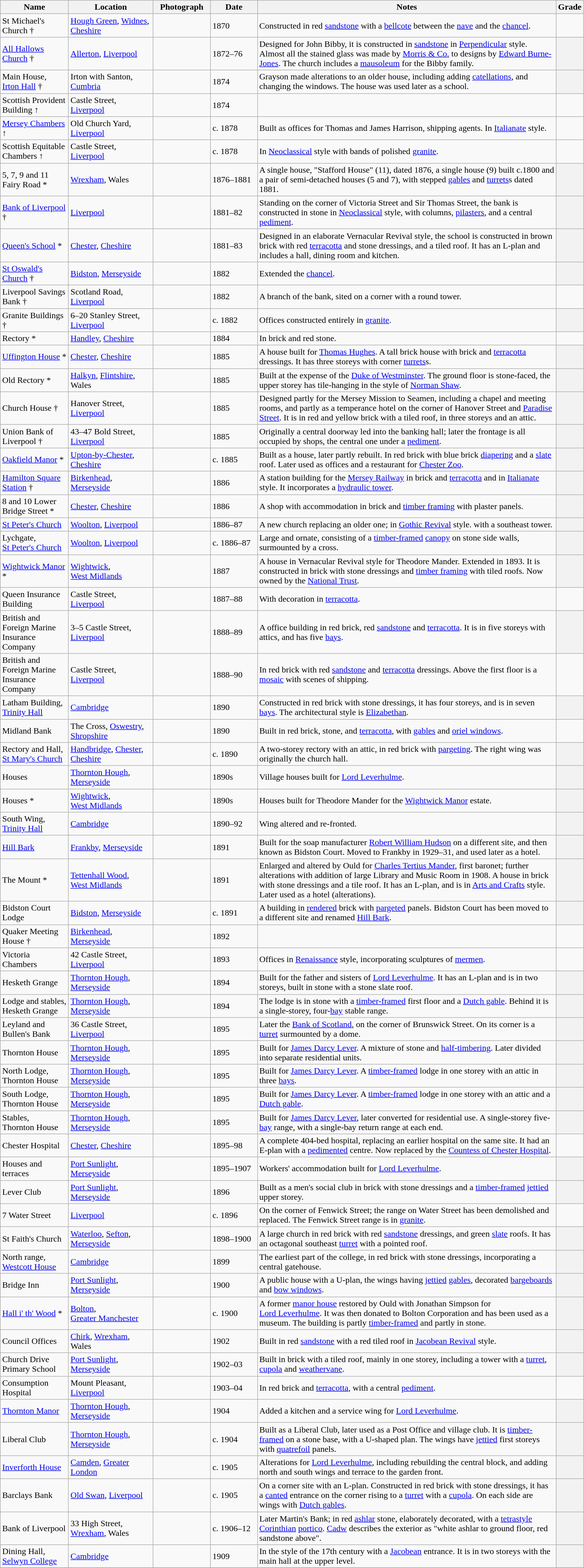<table class="wikitable sortable">
<tr>
<th style="width:120px">Name</th>
<th style="width:150px">Location</th>
<th style="width:100px" class="unsortable">Photograph</th>
<th style="width:80px">Date</th>
<th style="width:550px" class="unsortable">Notes</th>
<th style="width:24px">Grade</th>
</tr>
<tr>
<td>St Michael's<br>Church †</td>
<td><a href='#'>Hough Green</a>, <a href='#'>Widnes</a>, <a href='#'>Cheshire</a><br><small></small></td>
<td></td>
<td>1870</td>
<td>Constructed in red <a href='#'>sandstone</a> with a <a href='#'>bellcote</a> between the <a href='#'>nave</a> and the <a href='#'>chancel</a>.</td>
<td></td>
</tr>
<tr>
<td><a href='#'>All Hallows Church</a> †</td>
<td><a href='#'>Allerton</a>, <a href='#'>Liverpool</a><br><small></small></td>
<td></td>
<td>1872–76</td>
<td>Designed for John Bibby, it is constructed in <a href='#'>sandstone</a> in <a href='#'>Perpendicular</a> style.  Almost all the stained glass was made by <a href='#'>Morris & Co.</a> to designs by <a href='#'>Edward Burne-Jones</a>.  The church includes a <a href='#'>mausoleum</a> for the Bibby family.</td>
<th></th>
</tr>
<tr>
<td>Main House,<br><a href='#'>Irton Hall</a> †</td>
<td>Irton with Santon, <a href='#'>Cumbria</a><br><small></small></td>
<td></td>
<td>1874</td>
<td>Grayson made alterations to an older house, including adding <a href='#'>catellations</a>, and changing the windows. The house was used later as a school.</td>
<th></th>
</tr>
<tr>
<td>Scottish Provident Building ↑</td>
<td>Castle Street, <a href='#'>Liverpool</a><br><small></small></td>
<td></td>
<td>1874</td>
<td></td>
<td></td>
</tr>
<tr>
<td><a href='#'>Mersey Chambers</a> ↑</td>
<td>Old Church Yard, <a href='#'>Liverpool</a><br><small></small></td>
<td></td>
<td>c. 1878</td>
<td>Built as offices for Thomas and James Harrison, shipping agents.  In <a href='#'>Italianate</a> style.</td>
<td></td>
</tr>
<tr>
<td>Scottish Equitable Chambers ↑</td>
<td>Castle Street, <a href='#'>Liverpool</a><br><small></small></td>
<td></td>
<td>c. 1878</td>
<td>In <a href='#'>Neoclassical</a> style with bands of polished <a href='#'>granite</a>.</td>
<td></td>
</tr>
<tr>
<td>5, 7, 9 and 11 Fairy Road *</td>
<td><a href='#'>Wrexham</a>, Wales<br><small></small></td>
<td></td>
<td>1876–1881</td>
<td>A single house, "Stafford House" (11), dated 1876, a single house (9) built c.1800 and a pair of semi-detached houses (5 and 7), with stepped <a href='#'>gables</a> and <a href='#'>turrets</a>s dated 1881.</td>
<th></th>
</tr>
<tr>
<td><a href='#'>Bank of Liverpool</a> †</td>
<td><a href='#'>Liverpool</a><br><small></small></td>
<td></td>
<td>1881–82</td>
<td>Standing on the corner of Victoria Street and Sir Thomas Street, the bank is constructed in stone in <a href='#'>Neoclassical</a> style, with columns, <a href='#'>pilasters</a>, and a central <a href='#'>pediment</a>.</td>
<th></th>
</tr>
<tr>
<td><a href='#'>Queen's School</a> *</td>
<td><a href='#'>Chester</a>, <a href='#'>Cheshire</a><br><small></small></td>
<td></td>
<td>1881–83</td>
<td>Designed in an elaborate Vernacular Revival style, the school is constructed in brown brick with red <a href='#'>terracotta</a> and stone dressings, and a tiled roof.  It has an L-plan and includes a hall, dining room and kitchen.</td>
<th></th>
</tr>
<tr>
<td><a href='#'>St Oswald's<br>Church</a> †</td>
<td><a href='#'>Bidston</a>, <a href='#'>Merseyside</a><br><small></small></td>
<td></td>
<td>1882</td>
<td>Extended the <a href='#'>chancel</a>.</td>
<th></th>
</tr>
<tr>
<td>Liverpool Savings Bank †</td>
<td>Scotland Road, <a href='#'>Liverpool</a><br><small></small></td>
<td></td>
<td>1882</td>
<td>A branch of the bank, sited on a corner with a round tower.</td>
<td></td>
</tr>
<tr>
<td>Granite Buildings †</td>
<td>6–20 Stanley Street, <a href='#'>Liverpool</a><br><small></small></td>
<td></td>
<td>c. 1882</td>
<td>Offices constructed entirely in <a href='#'>granite</a>.</td>
<th></th>
</tr>
<tr>
<td>Rectory *</td>
<td><a href='#'>Handley</a>, <a href='#'>Cheshire</a><br><small></small></td>
<td></td>
<td>1884</td>
<td>In brick and red stone.</td>
<td></td>
</tr>
<tr>
<td><a href='#'>Uffington House</a> *</td>
<td><a href='#'>Chester</a>, <a href='#'>Cheshire</a><br><small></small></td>
<td></td>
<td>1885</td>
<td>A house built for <a href='#'>Thomas Hughes</a>.  A tall brick house with brick and <a href='#'>terracotta</a> dressings.  It has three storeys with corner <a href='#'>turrets</a>s.</td>
<th></th>
</tr>
<tr>
<td>Old Rectory *</td>
<td><a href='#'>Halkyn</a>, <a href='#'>Flintshire</a>, Wales<br><small></small></td>
<td></td>
<td>1885</td>
<td>Built at the expense of the <a href='#'>Duke of Westminster</a>.  The ground floor is stone-faced, the upper storey has tile-hanging in the style of <a href='#'>Norman Shaw</a>.</td>
<th></th>
</tr>
<tr>
<td>Church House †</td>
<td>Hanover Street, <a href='#'>Liverpool</a><br><small></small></td>
<td></td>
<td>1885</td>
<td>Designed partly for the Mersey Mission to Seamen, including a chapel and meeting rooms, and partly as a temperance hotel on the corner of Hanover Street and <a href='#'>Paradise Street</a>.  It is in red and yellow brick with a tiled roof, in three storeys and an attic.</td>
<th></th>
</tr>
<tr>
<td>Union Bank of Liverpool †</td>
<td>43–47 Bold Street, <a href='#'>Liverpool</a><br><small></small></td>
<td></td>
<td>1885</td>
<td>Originally a central doorway led into the banking hall; later the frontage is all occupied by shops, the central one under a <a href='#'>pediment</a>.</td>
<th></th>
</tr>
<tr>
<td><a href='#'>Oakfield Manor</a> *</td>
<td><a href='#'>Upton-by-Chester</a>, <a href='#'>Cheshire</a><br><small></small></td>
<td></td>
<td>c. 1885</td>
<td>Built as a house, later partly rebuilt.  In red brick with blue brick <a href='#'>diapering</a> and a <a href='#'>slate</a> roof.  Later used as offices and a restaurant for <a href='#'>Chester Zoo</a>.</td>
<th></th>
</tr>
<tr>
<td><a href='#'>Hamilton Square Station</a> †</td>
<td><a href='#'>Birkenhead</a>, <a href='#'>Merseyside</a><br><small></small></td>
<td></td>
<td>1886</td>
<td>A station building for the <a href='#'>Mersey Railway</a> in brick and <a href='#'>terracotta</a> and in <a href='#'>Italianate</a> style.  It incorporates a <a href='#'>hydraulic tower</a>.</td>
<th></th>
</tr>
<tr>
<td>8 and 10 Lower Bridge Street *</td>
<td><a href='#'>Chester</a>, <a href='#'>Cheshire</a><br><small></small></td>
<td></td>
<td>1886</td>
<td>A shop with accommodation in brick and <a href='#'>timber framing</a> with plaster panels.</td>
<th></th>
</tr>
<tr>
<td><a href='#'>St Peter's Church</a></td>
<td><a href='#'>Woolton</a>, <a href='#'>Liverpool</a><br><small></small></td>
<td></td>
<td>1886–87</td>
<td>A new church replacing an older one; in <a href='#'>Gothic Revival</a> style. with a southeast tower.</td>
<th></th>
</tr>
<tr>
<td>Lychgate,<br><a href='#'>St Peter's Church</a></td>
<td><a href='#'>Woolton</a>, <a href='#'>Liverpool</a><br><small></small></td>
<td></td>
<td>c. 1886–87</td>
<td>Large and ornate, consisting of a <a href='#'>timber-framed</a> <a href='#'>canopy</a> on stone side walls, surmounted by a cross.</td>
<th></th>
</tr>
<tr>
<td><a href='#'>Wightwick Manor</a> *</td>
<td><a href='#'>Wightwick</a>,<br><a href='#'>West Midlands</a><br><small></small></td>
<td></td>
<td>1887</td>
<td>A house in Vernacular Revival style for Theodore Mander.  Extended in 1893.  It is constructed in brick with stone dressings and <a href='#'>timber framing</a> with tiled roofs.  Now owned by the <a href='#'>National Trust</a>.</td>
<th></th>
</tr>
<tr>
<td>Queen Insurance Building</td>
<td>Castle Street, <a href='#'>Liverpool</a><br><small></small></td>
<td></td>
<td>1887–88</td>
<td>With decoration in <a href='#'>terracotta</a>.</td>
<td></td>
</tr>
<tr>
<td>British and Foreign Marine Insurance Company</td>
<td>3–5 Castle Street, <a href='#'>Liverpool</a><br><small></small></td>
<td></td>
<td>1888–89</td>
<td>A office building in red brick, red <a href='#'>sandstone</a> and <a href='#'>terracotta</a>.  It is in five storeys with attics, and has five <a href='#'>bays</a>.</td>
<th></th>
</tr>
<tr>
<td>British and Foreign Marine Insurance Company</td>
<td>Castle Street, <a href='#'>Liverpool</a><br><small></small></td>
<td></td>
<td>1888–90</td>
<td>In red brick with red <a href='#'>sandstone</a> and <a href='#'>terracotta</a> dressings.  Above the first floor is a <a href='#'>mosaic</a> with scenes of shipping.</td>
<td></td>
</tr>
<tr>
<td>Latham Building, <a href='#'>Trinity Hall</a></td>
<td><a href='#'>Cambridge</a><br><small></small></td>
<td></td>
<td>1890</td>
<td>Constructed in red brick with stone dressings, it has four storeys, and is in seven <a href='#'>bays</a>.  The architectural style is <a href='#'>Elizabethan</a>.</td>
<th></th>
</tr>
<tr>
<td>Midland Bank</td>
<td>The Cross, <a href='#'>Oswestry</a>, <a href='#'>Shropshire</a><br><small></small></td>
<td></td>
<td>1890</td>
<td>Built in red brick, stone, and <a href='#'>terracotta</a>, with <a href='#'>gables</a> and <a href='#'>oriel windows</a>.</td>
<td></td>
</tr>
<tr>
<td>Rectory and Hall,<br><a href='#'>St Mary's Church</a></td>
<td><a href='#'>Handbridge</a>, <a href='#'>Chester</a>, <a href='#'>Cheshire</a><br><small></small></td>
<td></td>
<td>c. 1890</td>
<td>A two-storey rectory with an attic, in red brick with <a href='#'>pargeting</a>.  The right wing was originally the church hall.</td>
<th></th>
</tr>
<tr>
<td>Houses</td>
<td><a href='#'>Thornton Hough</a>, <a href='#'>Merseyside</a><br><small></small></td>
<td></td>
<td>1890s</td>
<td>Village houses built for <a href='#'>Lord Leverhulme</a>.</td>
<th></th>
</tr>
<tr>
<td>Houses *</td>
<td><a href='#'>Wightwick</a>,<br><a href='#'>West Midlands</a><br><small></small></td>
<td></td>
<td>1890s</td>
<td>Houses built for Theodore Mander for the <a href='#'>Wightwick Manor</a> estate.</td>
<th></th>
</tr>
<tr>
<td>South Wing,<br><a href='#'>Trinity Hall</a></td>
<td><a href='#'>Cambridge</a><br><small></small></td>
<td></td>
<td>1890–92</td>
<td>Wing altered and re-fronted.</td>
<th></th>
</tr>
<tr>
<td><a href='#'>Hill Bark</a></td>
<td><a href='#'>Frankby</a>, <a href='#'>Merseyside</a><br><small></small></td>
<td></td>
<td>1891</td>
<td>Built for the soap manufacturer <a href='#'>Robert William Hudson</a> on a different site, and then known as Bidston Court.  Moved to Frankby in 1929–31, and used later as a hotel.</td>
<th></th>
</tr>
<tr>
<td>The Mount *</td>
<td><a href='#'>Tettenhall Wood</a>,<br><a href='#'>West Midlands</a><br><small></small></td>
<td></td>
<td>1891</td>
<td>Enlarged and altered by Ould for <a href='#'>Charles Tertius Mander</a>, first baronet; further alterations with addition of large Library and Music Room in 1908.  A house in brick with stone dressings and a tile roof.  It has an L-plan, and is in <a href='#'>Arts and Crafts</a> style.  Later used as a hotel (alterations).</td>
<th></th>
</tr>
<tr>
<td>Bidston Court Lodge</td>
<td><a href='#'>Bidston</a>, <a href='#'>Merseyside</a><br><small></small></td>
<td></td>
<td>c. 1891</td>
<td>A building in <a href='#'>rendered</a> brick with <a href='#'>pargeted</a> panels.  Bidston Court has been moved to a different site and renamed <a href='#'>Hill Bark</a>.</td>
<th></th>
</tr>
<tr>
<td>Quaker Meeting House †</td>
<td><a href='#'>Birkenhead</a>, <a href='#'>Merseyside</a></td>
<td></td>
<td>1892</td>
<td></td>
<td></td>
</tr>
<tr>
<td>Victoria Chambers</td>
<td>42 Castle Street, <a href='#'>Liverpool</a><br><small></small></td>
<td></td>
<td>1893</td>
<td>Offices in <a href='#'>Renaissance</a> style, incorporating sculptures of <a href='#'>mermen</a>.</td>
<td></td>
</tr>
<tr>
<td>Hesketh Grange</td>
<td><a href='#'>Thornton Hough</a>, <a href='#'>Merseyside</a><br><small></small></td>
<td></td>
<td>1894</td>
<td>Built for the father and sisters of <a href='#'>Lord Leverhulme</a>.  It has an L-plan and is in two storeys, built in stone with a stone slate roof.</td>
<th></th>
</tr>
<tr>
<td>Lodge and stables, Hesketh Grange</td>
<td><a href='#'>Thornton Hough</a>, <a href='#'>Merseyside</a><br><small></small></td>
<td></td>
<td>1894</td>
<td>The lodge is in stone with a <a href='#'>timber-framed</a> first floor and a <a href='#'>Dutch gable</a>.  Behind it is a single-storey, four-<a href='#'>bay</a> stable range.</td>
<th></th>
</tr>
<tr>
<td>Leyland and Bullen's Bank</td>
<td>36 Castle Street, <a href='#'>Liverpool</a><br><small></small></td>
<td></td>
<td>1895</td>
<td>Later the <a href='#'>Bank of Scotland</a>, on the corner of Brunswick Street.  On its corner is a <a href='#'>turret</a> surmounted by a dome.</td>
<th></th>
</tr>
<tr>
<td>Thornton House</td>
<td><a href='#'>Thornton Hough</a>, <a href='#'>Merseyside</a><br><small></small></td>
<td></td>
<td>1895</td>
<td>Built for <a href='#'>James Darcy Lever</a>.  A mixture of stone and <a href='#'>half-timbering</a>.  Later divided into separate residential units.</td>
<th></th>
</tr>
<tr>
<td>North Lodge,<br>Thornton House</td>
<td><a href='#'>Thornton Hough</a>, <a href='#'>Merseyside</a><br><small></small></td>
<td></td>
<td>1895</td>
<td>Built for <a href='#'>James Darcy Lever</a>.  A <a href='#'>timber-framed</a> lodge in one storey with an attic in three <a href='#'>bays</a>.</td>
<th></th>
</tr>
<tr>
<td>South Lodge,<br>Thornton House</td>
<td><a href='#'>Thornton Hough</a>, <a href='#'>Merseyside</a><br><small></small></td>
<td></td>
<td>1895</td>
<td>Built for <a href='#'>James Darcy Lever</a>.  A <a href='#'>timber-framed</a> lodge in one storey with an attic and a <a href='#'>Dutch gable</a>.</td>
<th></th>
</tr>
<tr>
<td>Stables,<br>Thornton House</td>
<td><a href='#'>Thornton Hough</a>, <a href='#'>Merseyside</a><br><small></small></td>
<td></td>
<td>1895</td>
<td>Built for <a href='#'>James Darcy Lever</a>, later converted for residential use.  A single-storey five-<a href='#'>bay</a> range, with a single-bay return range at each end.</td>
<th></th>
</tr>
<tr>
<td>Chester Hospital</td>
<td><a href='#'>Chester</a>, <a href='#'>Cheshire</a><br><small></small></td>
<td></td>
<td>1895–98</td>
<td>A complete 404-bed hospital, replacing an earlier hospital on the same site.  It had an E-plan with a <a href='#'>pedimented</a> centre.  Now replaced by the <a href='#'>Countess of Chester Hospital</a>.</td>
<td></td>
</tr>
<tr>
<td>Houses and terraces</td>
<td><a href='#'>Port Sunlight</a>, <a href='#'>Merseyside</a><br><small></small></td>
<td></td>
<td>1895–1907</td>
<td>Workers' accommodation built for <a href='#'>Lord Leverhulme</a>.</td>
<th></th>
</tr>
<tr>
<td>Lever Club</td>
<td><a href='#'>Port Sunlight</a>, <a href='#'>Merseyside</a><br><small></small></td>
<td></td>
<td>1896</td>
<td>Built as a men's social club in brick with stone dressings and a <a href='#'>timber-framed</a> <a href='#'>jettied</a> upper storey.</td>
<th></th>
</tr>
<tr>
<td>7 Water Street</td>
<td><a href='#'>Liverpool</a><br><small></small></td>
<td></td>
<td>c. 1896</td>
<td>On the corner of Fenwick Street; the range on Water Street has been demolished and replaced.  The Fenwick Street range is in <a href='#'>granite</a>.</td>
<td></td>
</tr>
<tr>
<td>St Faith's Church</td>
<td><a href='#'>Waterloo</a>, <a href='#'>Sefton</a>, <a href='#'>Merseyside</a><br><small></small></td>
<td></td>
<td>1898–1900</td>
<td>A large church in red brick with red <a href='#'>sandstone</a> dressings, and green <a href='#'>slate</a> roofs.  It has an octagonal southeast <a href='#'>turret</a> with a pointed roof.</td>
<th></th>
</tr>
<tr>
<td>North range,<br><a href='#'>Westcott House</a></td>
<td><a href='#'>Cambridge</a><br><small></small></td>
<td></td>
<td>1899</td>
<td>The earliest part of the college, in red brick with stone dressings, incorporating a central gatehouse.</td>
<th></th>
</tr>
<tr>
<td>Bridge Inn</td>
<td><a href='#'>Port Sunlight</a>, <a href='#'>Merseyside</a><br><small></small></td>
<td></td>
<td>1900</td>
<td>A public house with a U-plan, the wings having <a href='#'>jettied</a> <a href='#'>gables</a>, decorated <a href='#'>bargeboards</a> and <a href='#'>bow windows</a>.</td>
<th></th>
</tr>
<tr>
<td><a href='#'>Hall i' th' Wood</a> *</td>
<td><a href='#'>Bolton</a>,<br><a href='#'>Greater Manchester</a><br><small></small></td>
<td></td>
<td>c. 1900</td>
<td>A former <a href='#'>manor house</a> restored by Ould with Jonathan Simpson for <a href='#'>Lord Leverhulme</a>.  It was then donated to Bolton Corporation and has been used as a museum.  The building is partly <a href='#'>timber-framed</a> and partly in stone.</td>
<th></th>
</tr>
<tr>
<td>Council Offices</td>
<td><a href='#'>Chirk</a>, <a href='#'>Wrexham</a>, Wales<br><small></small></td>
<td></td>
<td>1902</td>
<td>Built in red <a href='#'>sandstone</a> with a red tiled roof in <a href='#'>Jacobean Revival</a> style.</td>
<th></th>
</tr>
<tr>
<td>Church Drive Primary School</td>
<td><a href='#'>Port Sunlight</a>, <a href='#'>Merseyside</a><br><small></small></td>
<td></td>
<td>1902–03</td>
<td>Built in brick with a tiled roof, mainly in one storey, including a tower with a <a href='#'>turret</a>, <a href='#'>cupola</a> and <a href='#'>weathervane</a>.</td>
<th></th>
</tr>
<tr>
<td>Consumption Hospital</td>
<td>Mount Pleasant, <a href='#'>Liverpool</a><br><small></small></td>
<td></td>
<td>1903–04</td>
<td>In red brick and <a href='#'>terracotta</a>, with a central <a href='#'>pediment</a>.</td>
<td></td>
</tr>
<tr>
<td><a href='#'>Thornton Manor</a></td>
<td><a href='#'>Thornton Hough</a>, <a href='#'>Merseyside</a><br><small></small></td>
<td></td>
<td>1904</td>
<td>Added a kitchen and a service wing for <a href='#'>Lord Leverhulme</a>.</td>
<th></th>
</tr>
<tr>
<td>Liberal Club</td>
<td><a href='#'>Thornton Hough</a>, <a href='#'>Merseyside</a><br><small></small></td>
<td></td>
<td>c. 1904</td>
<td>Built as a Liberal Club, later used as a Post Office and village club.  It is <a href='#'>timber-framed</a> on a stone base, with a U-shaped plan.  The wings have <a href='#'>jettied</a> first storeys with <a href='#'>quatrefoil</a> panels.</td>
<th></th>
</tr>
<tr>
<td><a href='#'>Inverforth House</a></td>
<td><a href='#'>Camden</a>, <a href='#'>Greater London</a><br><small></small></td>
<td></td>
<td>c. 1905</td>
<td>Alterations for <a href='#'>Lord Leverhulme</a>, including rebuilding the central block, and adding north and south wings and terrace to the garden front.</td>
<th></th>
</tr>
<tr>
<td>Barclays Bank</td>
<td><a href='#'>Old Swan</a>, <a href='#'>Liverpool</a><br><small></small></td>
<td></td>
<td>c. 1905</td>
<td>On a corner site with an L-plan.  Constructed in red brick with stone dressings, it has a <a href='#'>canted</a> entrance on the corner rising to a <a href='#'>turret</a> with a <a href='#'>cupola</a>.  On each side are wings with <a href='#'>Dutch gables</a>.</td>
<th></th>
</tr>
<tr>
<td>Bank of Liverpool</td>
<td>33 High Street, <a href='#'>Wrexham</a>, Wales<br><small></small></td>
<td></td>
<td>c. 1906–12</td>
<td>Later Martin's Bank; in red <a href='#'>ashlar</a> stone, elaborately decorated, with a <a href='#'>tetrastyle</a> <a href='#'>Corinthian</a> <a href='#'>portico</a>. <a href='#'>Cadw</a> describes the exterior as "white ashlar to ground floor, red sandstone above".</td>
<th></th>
</tr>
<tr>
<td>Dining Hall,<br><a href='#'>Selwyn College</a></td>
<td><a href='#'>Cambridge</a><br><small></small></td>
<td></td>
<td>1909</td>
<td>In the style of the 17th century with a <a href='#'>Jacobean</a> entrance.  It is in two storeys with the main hall at the upper level.</td>
<th></th>
</tr>
<tr>
</tr>
</table>
